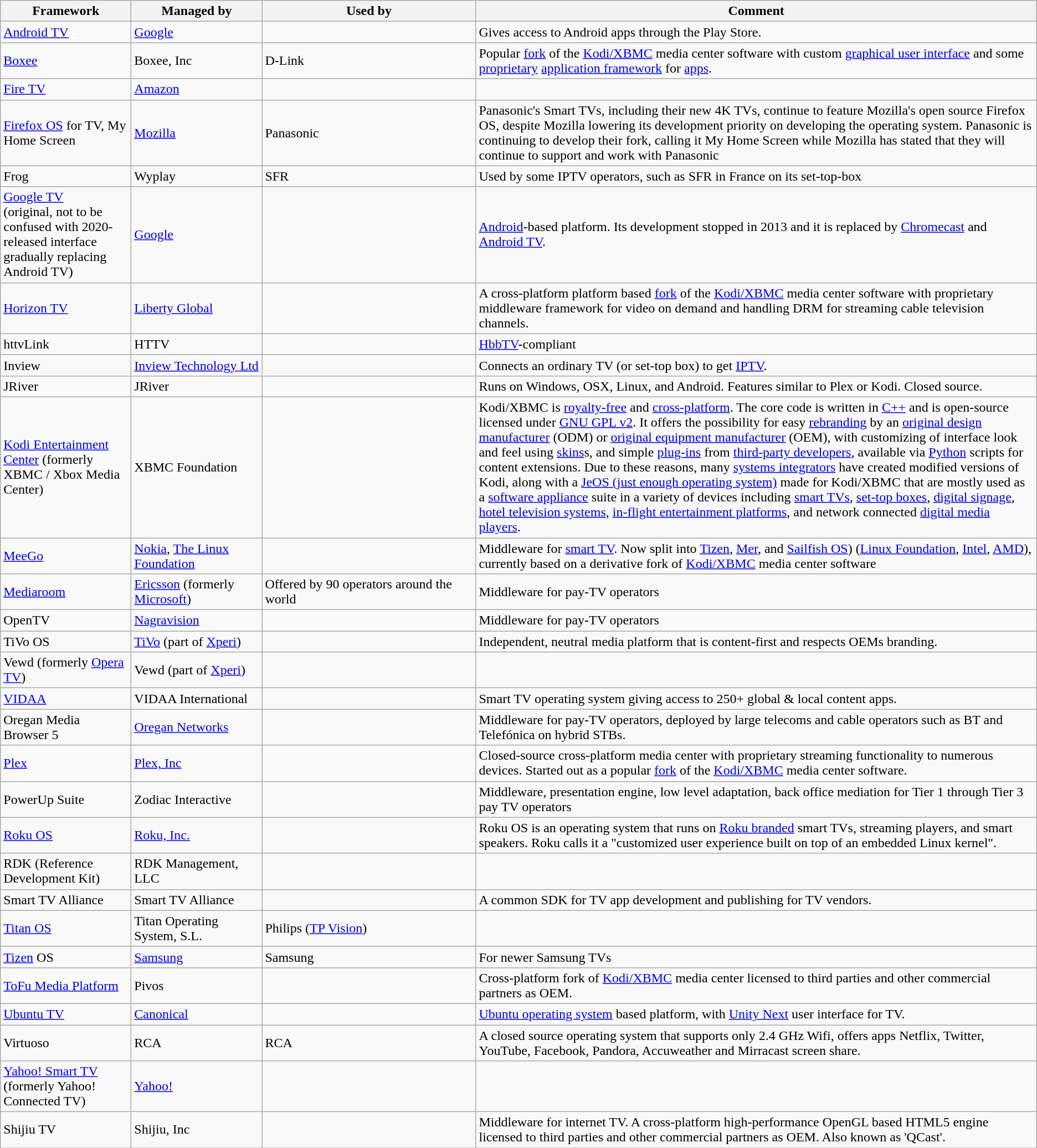<table class="wikitable sortable">
<tr>
<th scope="col" style="width: 150px;">Framework</th>
<th scope="col" style="width: 150px;">Managed by</th>
<th scope="col" style="width: 250px;">Used by</th>
<th>Comment</th>
</tr>
<tr valign="top">
<td><a href='#'>Android TV</a></td>
<td><a href='#'>Google</a></td>
<td></td>
<td>Gives access to Android apps through the Play Store.</td>
</tr>
<tr>
<td><a href='#'>Boxee</a></td>
<td>Boxee, Inc</td>
<td>D-Link</td>
<td>Popular <a href='#'>fork</a> of the <a href='#'>Kodi/XBMC</a> media center software with custom <a href='#'>graphical user interface</a> and some <a href='#'>proprietary</a> <a href='#'>application framework</a> for <a href='#'>apps</a>.</td>
</tr>
<tr>
<td><a href='#'>Fire TV</a></td>
<td><a href='#'>Amazon</a></td>
<td></td>
<td></td>
</tr>
<tr>
<td><a href='#'>Firefox OS</a> for TV, My Home Screen</td>
<td><a href='#'>Mozilla</a></td>
<td>Panasonic</td>
<td>Panasonic's Smart TVs, including their new 4K TVs, continue to feature Mozilla's open source Firefox OS, despite Mozilla lowering its development priority on developing the operating system. Panasonic is continuing to develop their fork, calling it My Home Screen while Mozilla has stated that they will continue to support and work with Panasonic</td>
</tr>
<tr>
<td>Frog</td>
<td>Wyplay</td>
<td>SFR</td>
<td>Used by some IPTV operators, such as SFR in France on its set-top-box</td>
</tr>
<tr>
<td><a href='#'>Google TV</a><br>(original, not to be confused with 2020-released interface gradually replacing Android TV)</td>
<td><a href='#'>Google</a></td>
<td></td>
<td><a href='#'>Android</a>-based platform. Its development stopped in 2013 and it is replaced by <a href='#'>Chromecast</a> and <a href='#'>Android TV</a>.</td>
</tr>
<tr>
<td><a href='#'>Horizon TV</a></td>
<td><a href='#'>Liberty Global</a></td>
<td></td>
<td>A cross-platform platform based <a href='#'>fork</a> of the <a href='#'>Kodi/XBMC</a> media center software with proprietary middleware framework for video on demand and handling DRM for streaming cable television channels.</td>
</tr>
<tr>
<td>httvLink</td>
<td>HTTV</td>
<td></td>
<td><a href='#'>HbbTV</a>-compliant</td>
</tr>
<tr>
<td>Inview</td>
<td><a href='#'>Inview Technology Ltd</a></td>
<td></td>
<td>Connects an ordinary TV (or set-top box) to get <a href='#'>IPTV</a>.</td>
</tr>
<tr>
<td>JRiver</td>
<td>JRiver</td>
<td></td>
<td>Runs on Windows, OSX, Linux, and Android. Features similar to Plex or Kodi. Closed source.</td>
</tr>
<tr>
<td><a href='#'>Kodi Entertainment Center</a> (formerly XBMC / Xbox Media Center)</td>
<td>XBMC Foundation</td>
<td></td>
<td>Kodi/XBMC is <a href='#'>royalty-free</a> and <a href='#'>cross-platform</a>. The core code is written in <a href='#'>C++</a> and is open-source licensed under <a href='#'>GNU GPL v2</a>. It offers the possibility for easy <a href='#'>rebranding</a> by an <a href='#'>original design manufacturer</a> (ODM) or <a href='#'>original equipment manufacturer</a> (OEM), with customizing of interface look and feel using <a href='#'>skins</a>s, and simple <a href='#'>plug-ins</a> from <a href='#'>third-party developers</a>, available via <a href='#'>Python</a> scripts for content extensions. Due to these reasons, many <a href='#'>systems integrators</a> have created modified versions of Kodi, along with a <a href='#'>JeOS (just enough operating system)</a> made for Kodi/XBMC that are mostly used as a <a href='#'>software appliance</a> suite in a variety of devices including <a href='#'>smart TVs</a>, <a href='#'>set-top boxes</a>, <a href='#'>digital signage</a>, <a href='#'>hotel television systems</a>, <a href='#'>in-flight entertainment platforms</a>, and network connected <a href='#'>digital media players</a>.</td>
</tr>
<tr>
<td><a href='#'>MeeGo</a></td>
<td><a href='#'>Nokia</a>, <a href='#'>The Linux Foundation</a></td>
<td></td>
<td>Middleware for <a href='#'>smart TV</a>. Now split into <a href='#'>Tizen</a>, <a href='#'>Mer</a>, and <a href='#'>Sailfish OS</a>) (<a href='#'>Linux Foundation</a>, <a href='#'>Intel</a>, <a href='#'>AMD</a>), currently based on a derivative fork of <a href='#'>Kodi/XBMC</a> media center software</td>
</tr>
<tr>
<td><a href='#'>Mediaroom</a></td>
<td><a href='#'>Ericsson</a> (formerly <a href='#'>Microsoft</a>)</td>
<td>Offered by 90 operators around the world</td>
<td>Middleware for pay-TV operators</td>
</tr>
<tr>
<td>OpenTV</td>
<td><a href='#'>Nagravision</a></td>
<td></td>
<td>Middleware for pay-TV operators</td>
</tr>
<tr>
<td>TiVo OS</td>
<td><a href='#'>TiVo</a> (part of <a href='#'>Xperi</a>)</td>
<td></td>
<td>Independent, neutral media platform that is content-first and respects OEMs branding.</td>
</tr>
<tr>
<td>Vewd (formerly <a href='#'>Opera TV</a>)</td>
<td>Vewd (part of <a href='#'>Xperi</a>)</td>
<td></td>
<td></td>
</tr>
<tr>
<td><a href='#'>VIDAA</a></td>
<td>VIDAA International</td>
<td></td>
<td>Smart TV operating system giving access to 250+ global & local content apps.</td>
</tr>
<tr>
<td>Oregan Media Browser 5</td>
<td><a href='#'>Oregan Networks</a></td>
<td></td>
<td>Middleware for pay-TV operators, deployed by large telecoms and cable operators such as BT and Telefónica on hybrid STBs.</td>
</tr>
<tr>
<td><a href='#'>Plex</a></td>
<td><a href='#'>Plex, Inc</a></td>
<td></td>
<td>Closed-source cross-platform media center with proprietary streaming functionality to numerous devices. Started out as a popular <a href='#'>fork</a> of the <a href='#'>Kodi/XBMC</a> media center software.</td>
</tr>
<tr>
<td>PowerUp Suite</td>
<td>Zodiac Interactive</td>
<td></td>
<td>Middleware, presentation engine, low level adaptation, back office mediation for Tier 1 through Tier 3 pay TV operators</td>
</tr>
<tr>
<td><a href='#'>Roku OS</a></td>
<td><a href='#'>Roku, Inc.</a></td>
<td></td>
<td>Roku OS is an operating system that runs on <a href='#'>Roku branded</a> smart TVs, streaming players, and smart speakers. Roku calls it a "customized user experience built on top of an embedded Linux kernel".</td>
</tr>
<tr>
<td>RDK (Reference Development Kit)</td>
<td>RDK Management, LLC</td>
<td></td>
<td></td>
</tr>
<tr>
<td>Smart TV Alliance</td>
<td>Smart TV Alliance</td>
<td></td>
<td>A common SDK for TV app development and publishing for TV vendors.</td>
</tr>
<tr>
<td><a href='#'>Titan OS</a></td>
<td>Titan Operating System, S.L.</td>
<td>Philips (<a href='#'>TP Vision</a>)</td>
</tr>
<tr>
<td><a href='#'>Tizen</a> OS</td>
<td><a href='#'>Samsung</a></td>
<td>Samsung</td>
<td>For newer Samsung TVs</td>
</tr>
<tr>
<td><a href='#'>ToFu Media Platform</a></td>
<td>Pivos</td>
<td></td>
<td>Cross-platform fork of <a href='#'>Kodi/XBMC</a> media center licensed to third parties and other commercial partners as OEM.</td>
</tr>
<tr>
<td><a href='#'>Ubuntu TV</a></td>
<td><a href='#'>Canonical</a></td>
<td></td>
<td><a href='#'>Ubuntu operating system</a> based platform, with <a href='#'>Unity Next</a> user interface for TV.</td>
</tr>
<tr>
<td>Virtuoso</td>
<td>RCA</td>
<td>RCA</td>
<td>A closed source operating system that supports only 2.4 GHz Wifi, offers apps Netflix, Twitter, YouTube, Facebook, Pandora, Accuweather and Mirracast screen share.</td>
</tr>
<tr>
<td><a href='#'>Yahoo! Smart TV</a> (formerly Yahoo! Connected TV)</td>
<td><a href='#'>Yahoo!</a></td>
<td></td>
<td></td>
</tr>
<tr>
<td>Shijiu TV</td>
<td>Shijiu, Inc</td>
<td></td>
<td>Middleware for internet TV. A cross-platform high-performance OpenGL based HTML5 engine licensed to third parties and other commercial partners as OEM. Also known as 'QCast'.</td>
</tr>
</table>
